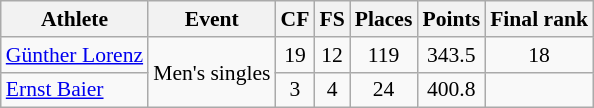<table class="wikitable" border="1" style="font-size:90%">
<tr>
<th>Athlete</th>
<th>Event</th>
<th>CF</th>
<th>FS</th>
<th>Places</th>
<th>Points</th>
<th>Final rank</th>
</tr>
<tr align=center>
<td align=left><a href='#'>Günther Lorenz</a></td>
<td rowspan="2">Men's singles</td>
<td>19</td>
<td>12</td>
<td>119</td>
<td>343.5</td>
<td>18</td>
</tr>
<tr align=center>
<td align=left><a href='#'>Ernst Baier</a></td>
<td>3</td>
<td>4</td>
<td>24</td>
<td>400.8</td>
<td></td>
</tr>
</table>
